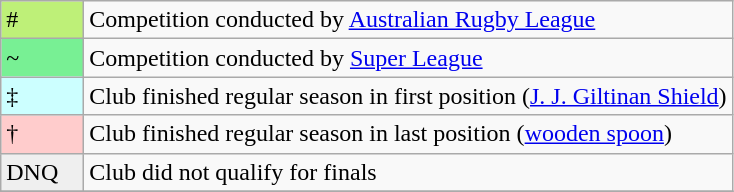<table class="wikitable">
<tr>
<td style="background:#bef078; width:3em">#</td>
<td>Competition conducted by <a href='#'>Australian Rugby League</a></td>
</tr>
<tr>
<td style="background:#78f094; width:3em">~</td>
<td>Competition conducted by <a href='#'>Super League</a></td>
</tr>
<tr>
<td style="background:#CCFFFF; width:3em">‡</td>
<td>Club finished regular season in first position (<a href='#'>J. J. Giltinan Shield</a>)</td>
</tr>
<tr>
<td style="background-color:#fcc; width:3em">†</td>
<td>Club finished regular season in last position (<a href='#'>wooden spoon</a>)</td>
</tr>
<tr>
<td style="background:#efefef;">DNQ</td>
<td>Club did not qualify for finals</td>
</tr>
<tr>
</tr>
</table>
